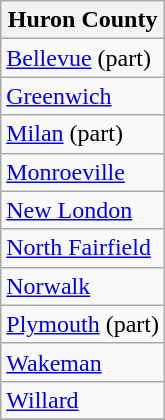<table class="wikitable">
<tr>
<th>Huron County</th>
</tr>
<tr>
<td><a href='#'>Bellevue</a> (part)</td>
</tr>
<tr>
<td><a href='#'>Greenwich</a></td>
</tr>
<tr>
<td><a href='#'>Milan</a> (part)</td>
</tr>
<tr>
<td><a href='#'>Monroeville</a></td>
</tr>
<tr>
<td><a href='#'>New London</a></td>
</tr>
<tr>
<td><a href='#'>North Fairfield</a></td>
</tr>
<tr>
<td><a href='#'>Norwalk</a></td>
</tr>
<tr>
<td><a href='#'>Plymouth</a> (part)</td>
</tr>
<tr>
<td><a href='#'>Wakeman</a></td>
</tr>
<tr>
<td><a href='#'>Willard</a></td>
</tr>
<tr>
</tr>
</table>
